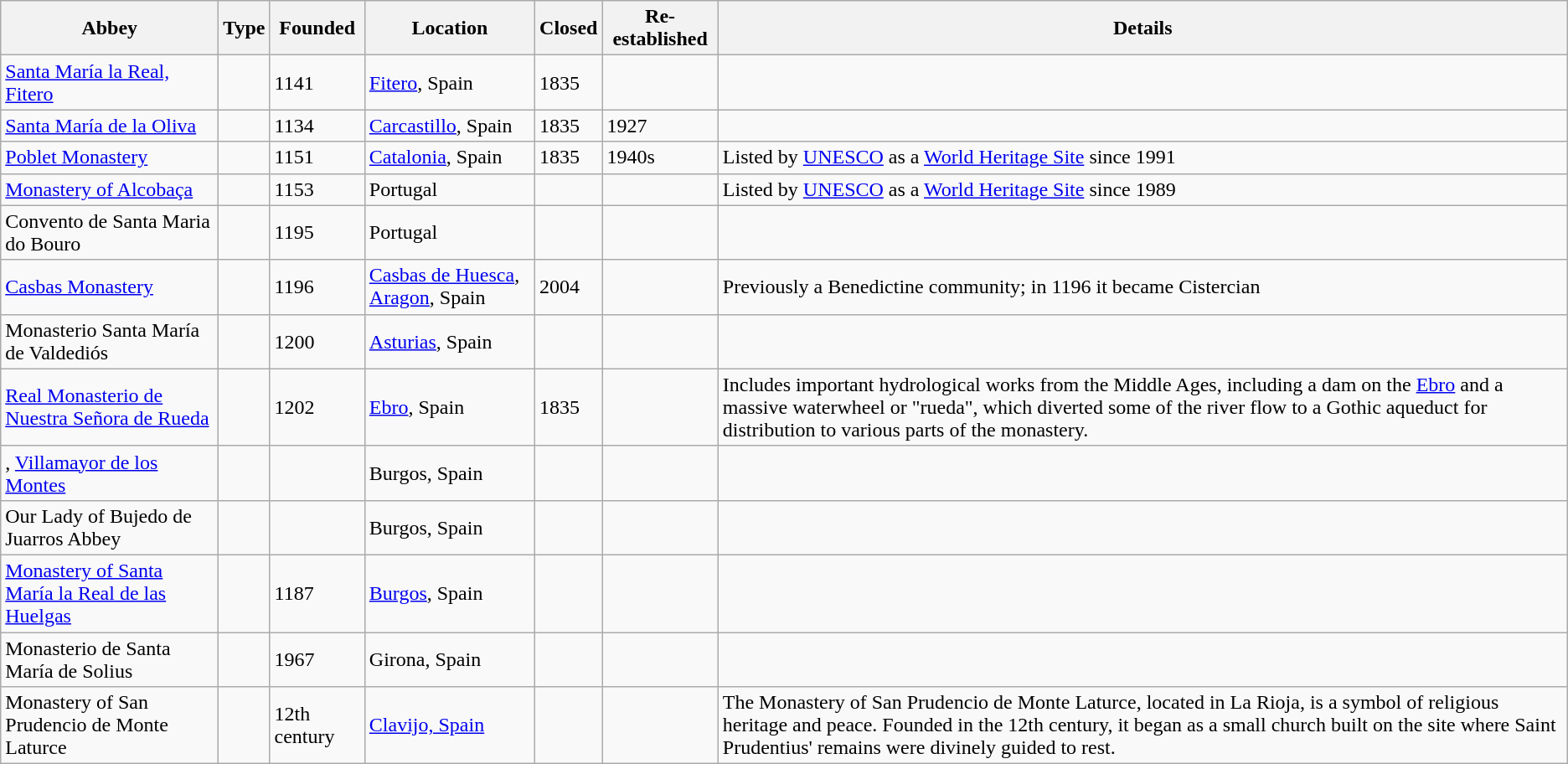<table class="wikitable">
<tr>
<th>Abbey</th>
<th>Type</th>
<th>Founded</th>
<th>Location</th>
<th>Closed</th>
<th>Re-established</th>
<th>Details</th>
</tr>
<tr>
<td><a href='#'>Santa María la Real, Fitero</a></td>
<td></td>
<td>1141</td>
<td><a href='#'>Fitero</a>, Spain</td>
<td>1835</td>
<td></td>
<td></td>
</tr>
<tr>
<td><a href='#'>Santa María de la Oliva</a></td>
<td></td>
<td>1134</td>
<td><a href='#'>Carcastillo</a>, Spain</td>
<td>1835</td>
<td>1927</td>
<td></td>
</tr>
<tr>
<td><a href='#'>Poblet Monastery</a></td>
<td></td>
<td>1151</td>
<td><a href='#'>Catalonia</a>, Spain</td>
<td>1835</td>
<td>1940s</td>
<td>Listed by <a href='#'>UNESCO</a> as a <a href='#'>World Heritage Site</a> since 1991</td>
</tr>
<tr>
<td><a href='#'>Monastery of Alcobaça</a></td>
<td></td>
<td>1153</td>
<td>Portugal</td>
<td></td>
<td></td>
<td>Listed by <a href='#'>UNESCO</a> as a <a href='#'>World Heritage Site</a> since 1989</td>
</tr>
<tr>
<td>Convento de Santa Maria do Bouro</td>
<td></td>
<td>1195</td>
<td>Portugal</td>
<td></td>
<td></td>
<td></td>
</tr>
<tr>
<td><a href='#'>Casbas Monastery</a></td>
<td></td>
<td>1196</td>
<td><a href='#'>Casbas de Huesca</a>, <a href='#'>Aragon</a>, Spain</td>
<td>2004</td>
<td></td>
<td>Previously a Benedictine community; in 1196 it became Cistercian</td>
</tr>
<tr>
<td>Monasterio Santa María de Valdediós</td>
<td></td>
<td>1200</td>
<td><a href='#'>Asturias</a>, Spain</td>
<td></td>
<td></td>
<td></td>
</tr>
<tr>
<td><a href='#'>Real Monasterio de Nuestra Señora de Rueda</a></td>
<td></td>
<td>1202</td>
<td><a href='#'>Ebro</a>, Spain</td>
<td>1835</td>
<td></td>
<td>Includes important hydrological works from the Middle Ages, including a dam on the <a href='#'>Ebro</a> and a massive waterwheel or "rueda", which diverted some of the river flow to a Gothic aqueduct for distribution to various parts of the monastery.</td>
</tr>
<tr>
<td>, <a href='#'>Villamayor de los Montes</a></td>
<td></td>
<td></td>
<td>Burgos, Spain</td>
<td></td>
<td></td>
<td></td>
</tr>
<tr>
<td>Our Lady of Bujedo de Juarros Abbey</td>
<td></td>
<td></td>
<td>Burgos, Spain</td>
<td></td>
<td></td>
<td></td>
</tr>
<tr>
<td><a href='#'>Monastery of Santa María la Real de las Huelgas</a></td>
<td></td>
<td>1187</td>
<td><a href='#'>Burgos</a>, Spain</td>
<td></td>
<td></td>
<td></td>
</tr>
<tr>
<td>Monasterio de Santa María de Solius</td>
<td></td>
<td>1967</td>
<td>Girona, Spain</td>
<td></td>
<td></td>
<td></td>
</tr>
<tr>
<td>Monastery of San Prudencio de Monte Laturce</td>
<td></td>
<td>12th century</td>
<td><a href='#'>Clavijo, Spain</a></td>
<td></td>
<td></td>
<td>The Monastery of San Prudencio de Monte Laturce, located in La Rioja, is a symbol of religious heritage and peace. Founded in the 12th century, it began as a small church built on the site where Saint Prudentius' remains were divinely guided to rest.</td>
</tr>
</table>
